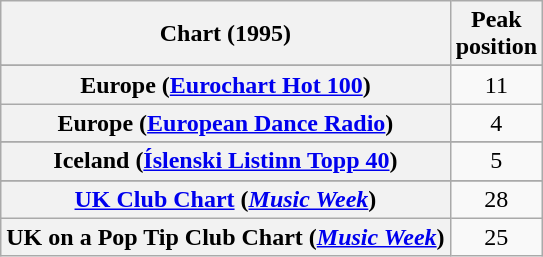<table class="wikitable sortable plainrowheaders" style="text-align:center">
<tr>
<th>Chart (1995)</th>
<th>Peak<br>position</th>
</tr>
<tr>
</tr>
<tr>
</tr>
<tr>
<th scope="row">Europe (<a href='#'>Eurochart Hot 100</a>)</th>
<td>11</td>
</tr>
<tr>
<th scope="row">Europe (<a href='#'>European Dance Radio</a>)</th>
<td>4</td>
</tr>
<tr>
</tr>
<tr>
</tr>
<tr>
<th scope="row">Iceland (<a href='#'>Íslenski Listinn Topp 40</a>)</th>
<td>5</td>
</tr>
<tr>
</tr>
<tr>
</tr>
<tr>
</tr>
<tr>
</tr>
<tr>
</tr>
<tr>
</tr>
<tr>
</tr>
<tr>
</tr>
<tr>
</tr>
<tr>
<th scope="row"><a href='#'>UK Club Chart</a> (<em><a href='#'>Music Week</a></em>)</th>
<td>28</td>
</tr>
<tr>
<th scope="row">UK on a Pop Tip Club Chart (<em><a href='#'>Music Week</a></em>)</th>
<td>25</td>
</tr>
</table>
